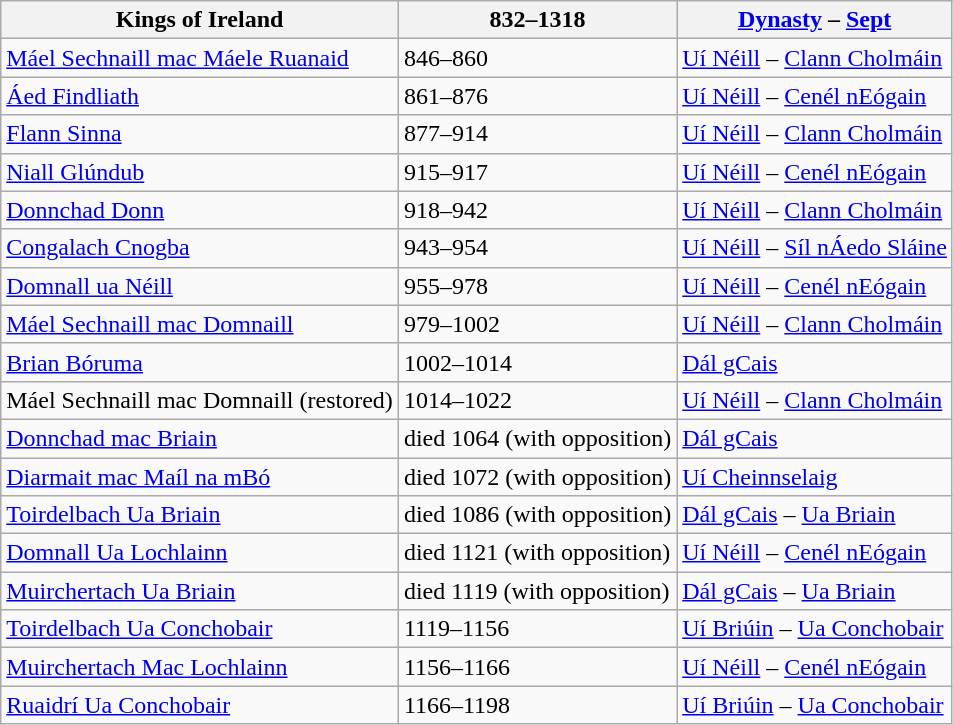<table class="wikitable">
<tr>
<th bgcolor="#0BDA51">Kings of Ireland</th>
<th bgcolor="#0BDA51">832–1318</th>
<th bgcolor="#0BDA51"><a href='#'>Dynasty</a> – <a href='#'>Sept</a></th>
</tr>
<tr>
<td><a href='#'>Máel Sechnaill mac Máele Ruanaid</a></td>
<td>846–860</td>
<td><a href='#'>Uí Néill</a> – <a href='#'>Clann Cholmáin</a></td>
</tr>
<tr>
<td><a href='#'>Áed Findliath</a></td>
<td>861–876</td>
<td><a href='#'>Uí Néill</a> – <a href='#'>Cenél nEógain</a></td>
</tr>
<tr>
<td><a href='#'>Flann Sinna</a></td>
<td>877–914</td>
<td><a href='#'>Uí Néill</a> – <a href='#'>Clann Cholmáin</a></td>
</tr>
<tr>
<td><a href='#'>Niall Glúndub</a></td>
<td>915–917</td>
<td><a href='#'>Uí Néill</a> – <a href='#'>Cenél nEógain</a></td>
</tr>
<tr>
<td><a href='#'>Donnchad Donn</a></td>
<td>918–942</td>
<td><a href='#'>Uí Néill</a> – <a href='#'>Clann Cholmáin</a></td>
</tr>
<tr>
<td><a href='#'>Congalach Cnogba</a></td>
<td>943–954</td>
<td><a href='#'>Uí Néill</a> – <a href='#'>Síl nÁedo Sláine</a></td>
</tr>
<tr>
<td><a href='#'>Domnall ua Néill</a></td>
<td>955–978</td>
<td><a href='#'>Uí Néill</a> – <a href='#'>Cenél nEógain</a></td>
</tr>
<tr>
<td><a href='#'>Máel Sechnaill mac Domnaill</a></td>
<td>979–1002</td>
<td><a href='#'>Uí Néill</a> – <a href='#'>Clann Cholmáin</a></td>
</tr>
<tr>
<td><a href='#'>Brian Bóruma</a></td>
<td>1002–1014</td>
<td><a href='#'>Dál gCais</a></td>
</tr>
<tr>
<td>Máel Sechnaill mac Domnaill (restored)</td>
<td>1014–1022</td>
<td><a href='#'>Uí Néill</a> – <a href='#'>Clann Cholmáin</a></td>
</tr>
<tr>
<td><a href='#'>Donnchad mac Briain</a></td>
<td>died 1064 (with opposition)</td>
<td><a href='#'>Dál gCais</a></td>
</tr>
<tr>
<td><a href='#'>Diarmait mac Maíl na mBó</a></td>
<td>died 1072 (with opposition)</td>
<td><a href='#'>Uí Cheinnselaig</a></td>
</tr>
<tr>
<td><a href='#'>Toirdelbach Ua Briain</a></td>
<td>died 1086 (with opposition)</td>
<td><a href='#'>Dál gCais</a> – <a href='#'>Ua Briain</a></td>
</tr>
<tr>
<td><a href='#'>Domnall Ua Lochlainn</a></td>
<td>died 1121 (with opposition)</td>
<td><a href='#'>Uí Néill</a> – <a href='#'>Cenél nEógain</a></td>
</tr>
<tr>
<td><a href='#'>Muirchertach Ua Briain</a></td>
<td>died 1119 (with opposition)</td>
<td><a href='#'>Dál gCais</a> – <a href='#'>Ua Briain</a></td>
</tr>
<tr>
<td><a href='#'>Toirdelbach Ua Conchobair</a></td>
<td>1119–1156</td>
<td><a href='#'>Uí Briúin</a> – <a href='#'>Ua Conchobair</a></td>
</tr>
<tr>
<td><a href='#'>Muirchertach Mac Lochlainn</a></td>
<td>1156–1166</td>
<td><a href='#'>Uí Néill</a> – <a href='#'>Cenél nEógain</a></td>
</tr>
<tr>
<td><a href='#'>Ruaidrí Ua Conchobair</a></td>
<td>1166–1198</td>
<td><a href='#'>Uí Briúin</a> – <a href='#'>Ua Conchobair</a></td>
</tr>
</table>
